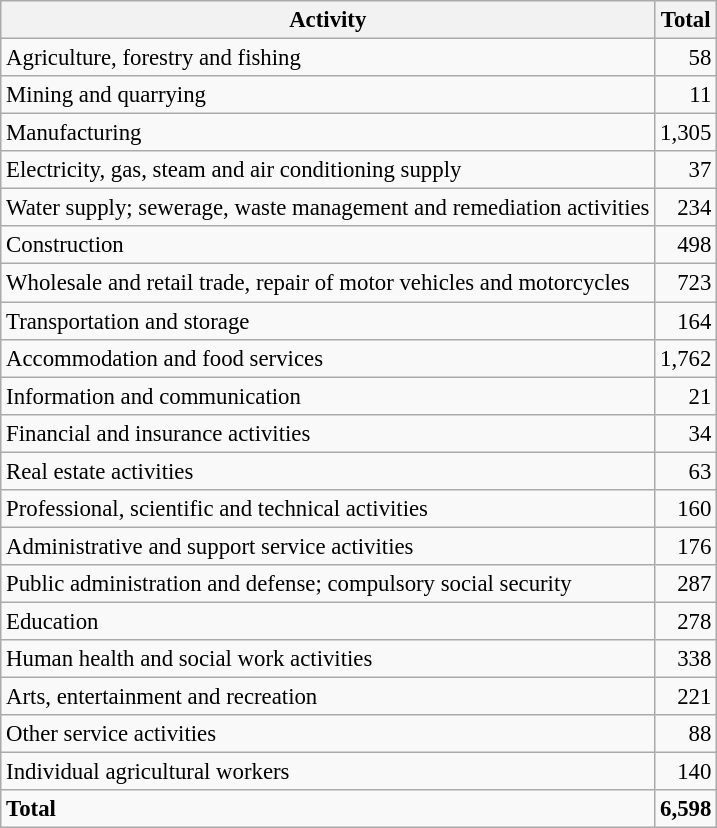<table class="wikitable sortable" style="font-size:95%;">
<tr>
<th>Activity</th>
<th>Total</th>
</tr>
<tr>
<td>Agriculture, forestry and fishing</td>
<td align="right">58</td>
</tr>
<tr>
<td>Mining and quarrying</td>
<td align="right">11</td>
</tr>
<tr>
<td>Manufacturing</td>
<td align="right">1,305</td>
</tr>
<tr>
<td>Electricity, gas, steam and air conditioning supply</td>
<td align="right">37</td>
</tr>
<tr>
<td>Water supply; sewerage, waste management and remediation activities</td>
<td align="right">234</td>
</tr>
<tr>
<td>Construction</td>
<td align="right">498</td>
</tr>
<tr>
<td>Wholesale and retail trade, repair of motor vehicles and motorcycles</td>
<td align="right">723</td>
</tr>
<tr>
<td>Transportation and storage</td>
<td align="right">164</td>
</tr>
<tr>
<td>Accommodation and food services</td>
<td align="right">1,762</td>
</tr>
<tr>
<td>Information and communication</td>
<td align="right">21</td>
</tr>
<tr>
<td>Financial and insurance activities</td>
<td align="right">34</td>
</tr>
<tr>
<td>Real estate activities</td>
<td align="right">63</td>
</tr>
<tr>
<td>Professional, scientific and technical activities</td>
<td align="right">160</td>
</tr>
<tr>
<td>Administrative and support service activities</td>
<td align="right">176</td>
</tr>
<tr>
<td>Public administration and defense; compulsory social security</td>
<td align="right">287</td>
</tr>
<tr>
<td>Education</td>
<td align="right">278</td>
</tr>
<tr>
<td>Human health and social work activities</td>
<td align="right">338</td>
</tr>
<tr>
<td>Arts, entertainment and recreation</td>
<td align="right">221</td>
</tr>
<tr>
<td>Other service activities</td>
<td align="right">88</td>
</tr>
<tr>
<td>Individual agricultural workers</td>
<td align="right">140</td>
</tr>
<tr class="sortbottom">
<td><strong>Total</strong></td>
<td align="right"><strong>6,598</strong></td>
</tr>
</table>
